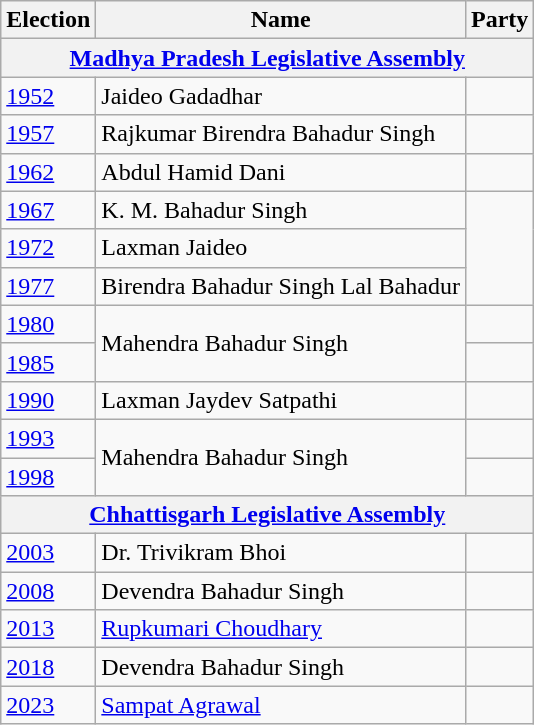<table class="wikitable sortable">
<tr>
<th>Election</th>
<th>Name</th>
<th colspan=2>Party</th>
</tr>
<tr>
<th colspan=4><a href='#'>Madhya Pradesh Legislative Assembly</a></th>
</tr>
<tr>
<td><a href='#'>1952</a></td>
<td>Jaideo Gadadhar</td>
<td></td>
</tr>
<tr>
<td><a href='#'>1957</a></td>
<td>Rajkumar Birendra Bahadur Singh</td>
<td></td>
</tr>
<tr>
<td><a href='#'>1962</a></td>
<td>Abdul Hamid Dani</td>
<td></td>
</tr>
<tr>
<td><a href='#'>1967</a></td>
<td>K. M. Bahadur Singh</td>
</tr>
<tr>
<td><a href='#'>1972</a></td>
<td>Laxman Jaideo</td>
</tr>
<tr>
<td><a href='#'>1977</a></td>
<td>Birendra Bahadur Singh Lal Bahadur</td>
</tr>
<tr>
<td><a href='#'>1980</a></td>
<td rowspan="2">Mahendra Bahadur Singh</td>
<td></td>
</tr>
<tr>
<td><a href='#'>1985</a></td>
<td></td>
</tr>
<tr>
<td><a href='#'>1990</a></td>
<td>Laxman Jaydev Satpathi</td>
<td></td>
</tr>
<tr>
<td><a href='#'>1993</a></td>
<td rowspan="2">Mahendra Bahadur Singh</td>
<td></td>
</tr>
<tr>
<td><a href='#'>1998</a></td>
<td></td>
</tr>
<tr>
<th colspan=4><a href='#'>Chhattisgarh Legislative Assembly</a></th>
</tr>
<tr>
<td><a href='#'>2003</a></td>
<td>Dr. Trivikram Bhoi</td>
<td></td>
</tr>
<tr>
<td><a href='#'>2008</a></td>
<td>Devendra Bahadur Singh</td>
<td></td>
</tr>
<tr>
<td><a href='#'>2013</a></td>
<td><a href='#'>Rupkumari Choudhary</a></td>
<td></td>
</tr>
<tr>
<td><a href='#'>2018</a></td>
<td>Devendra Bahadur Singh</td>
<td></td>
</tr>
<tr>
<td><a href='#'>2023</a></td>
<td><a href='#'>Sampat Agrawal</a></td>
<td></td>
</tr>
</table>
